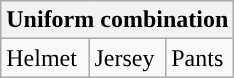<table class="wikitable" style="display:inline-table">
<tr>
<th colspan=3>Uniform combination</th>
</tr>
<tr>
<td>Helmet</td>
<td>Jersey</td>
<td>Pants</td>
</tr>
</table>
